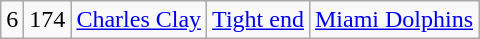<table class="wikitable" style="text-align:center">
<tr>
<td>6</td>
<td>174</td>
<td><a href='#'>Charles Clay</a></td>
<td><a href='#'>Tight end</a></td>
<td><a href='#'>Miami Dolphins</a></td>
</tr>
</table>
